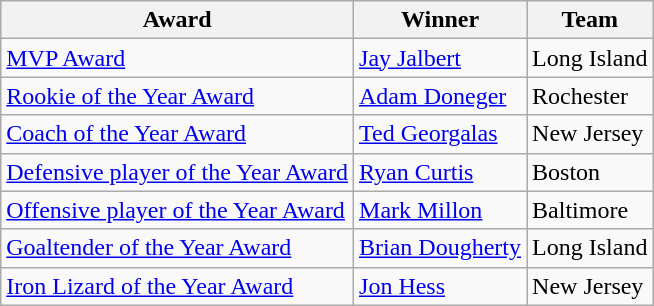<table class="wikitable">
<tr>
<th>Award</th>
<th>Winner</th>
<th>Team</th>
</tr>
<tr>
<td><a href='#'>MVP Award</a></td>
<td><a href='#'>Jay Jalbert</a></td>
<td>Long Island</td>
</tr>
<tr>
<td><a href='#'>Rookie of the Year Award</a></td>
<td><a href='#'>Adam Doneger</a></td>
<td>Rochester</td>
</tr>
<tr>
<td><a href='#'>Coach of the Year Award</a></td>
<td><a href='#'>Ted Georgalas</a></td>
<td>New Jersey</td>
</tr>
<tr>
<td><a href='#'>Defensive player of the Year Award</a></td>
<td><a href='#'>Ryan Curtis</a></td>
<td>Boston</td>
</tr>
<tr>
<td><a href='#'>Offensive player of the Year Award</a></td>
<td><a href='#'>Mark Millon</a></td>
<td>Baltimore</td>
</tr>
<tr>
<td><a href='#'>Goaltender of the Year Award</a></td>
<td><a href='#'>Brian Dougherty</a></td>
<td>Long Island</td>
</tr>
<tr>
<td><a href='#'>Iron Lizard of the Year Award</a></td>
<td><a href='#'>Jon Hess</a></td>
<td>New Jersey</td>
</tr>
</table>
